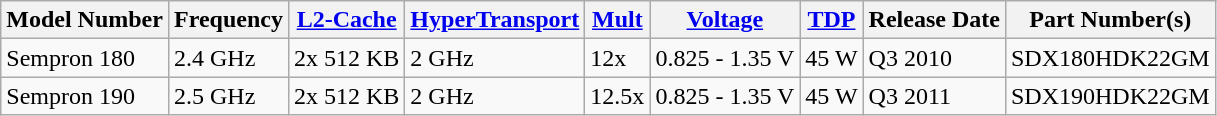<table class="wikitable">
<tr>
<th>Model Number</th>
<th>Frequency</th>
<th><a href='#'>L2-Cache</a></th>
<th><a href='#'>HyperTransport</a></th>
<th><a href='#'>Mult</a></th>
<th><a href='#'>Voltage</a></th>
<th><a href='#'>TDP</a></th>
<th>Release Date</th>
<th>Part Number(s)</th>
</tr>
<tr>
<td>Sempron 180</td>
<td>2.4 GHz</td>
<td>2x 512 KB</td>
<td>2 GHz</td>
<td>12x</td>
<td>0.825 - 1.35 V</td>
<td>45 W</td>
<td>Q3 2010</td>
<td>SDX180HDK22GM</td>
</tr>
<tr>
<td>Sempron 190</td>
<td>2.5 GHz</td>
<td>2x 512 KB</td>
<td>2 GHz</td>
<td>12.5x</td>
<td>0.825 - 1.35 V</td>
<td>45 W</td>
<td>Q3 2011</td>
<td>SDX190HDK22GM</td>
</tr>
</table>
